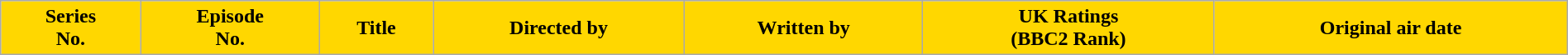<table class="wikitable plainrowheaders" width="100%">
<tr>
<th style="background-color: #FFD700;">Series<br>No.</th>
<th style="background-color: #FFD700;">Episode<br>No.</th>
<th style="background-color: #FFD700;">Title</th>
<th style="background-color: #FFD700;">Directed by</th>
<th style="background-color: #FFD700;">Written by</th>
<th style="background-color: #FFD700;">UK Ratings<br>(BBC2 Rank)</th>
<th style="background-color: #FFD700;">Original air date<br>






</th>
</tr>
</table>
